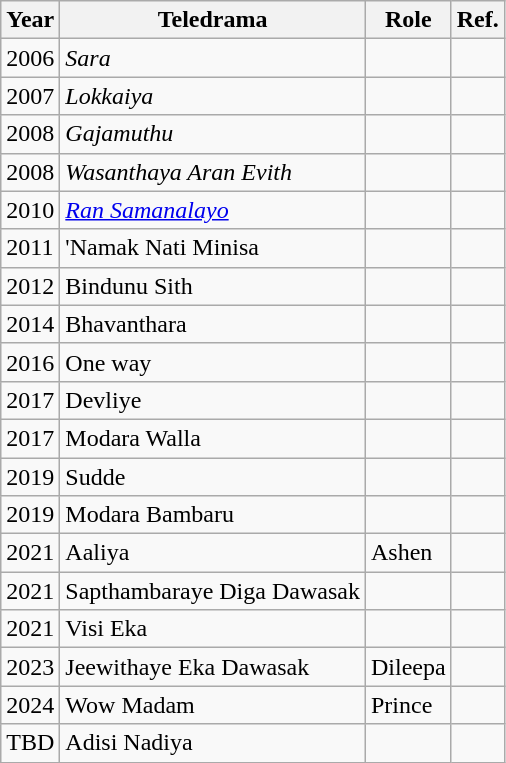<table class="wikitable">
<tr>
<th>Year</th>
<th>Teledrama</th>
<th>Role</th>
<th>Ref.</th>
</tr>
<tr>
<td>2006</td>
<td><em>Sara</em></td>
<td></td>
<td></td>
</tr>
<tr>
<td>2007</td>
<td><em>Lokkaiya</em></td>
<td></td>
<td></td>
</tr>
<tr>
<td>2008</td>
<td><em>Gajamuthu</em></td>
<td></td>
<td></td>
</tr>
<tr>
<td>2008</td>
<td><em>Wasanthaya Aran Evith</em></td>
<td></td>
<td></td>
</tr>
<tr>
<td>2010</td>
<td><em><a href='#'>Ran Samanalayo</a></em></td>
<td></td>
<td></td>
</tr>
<tr>
<td>2011</td>
<td>'Namak Nati Minisa<em></td>
<td></td>
<td></td>
</tr>
<tr>
<td>2012</td>
<td></em>Bindunu Sith<em></td>
<td></td>
<td></td>
</tr>
<tr>
<td>2014</td>
<td></em>Bhavanthara<em></td>
<td></td>
<td></td>
</tr>
<tr>
<td>2016</td>
<td></em>One way<em></td>
<td></td>
<td></td>
</tr>
<tr>
<td>2017</td>
<td></em>Devliye<em></td>
<td></td>
<td></td>
</tr>
<tr>
<td>2017</td>
<td></em>Modara Walla<em></td>
<td></td>
<td></td>
</tr>
<tr>
<td>2019</td>
<td></em>Sudde<em></td>
<td></td>
<td></td>
</tr>
<tr>
<td>2019</td>
<td></em>Modara Bambaru<em></td>
<td></td>
<td></td>
</tr>
<tr>
<td>2021</td>
<td></em>Aaliya<em></td>
<td>Ashen</td>
<td></td>
</tr>
<tr>
<td>2021</td>
<td></em>Sapthambaraye Diga Dawasak<em></td>
<td></td>
<td></td>
</tr>
<tr>
<td>2021</td>
<td></em>Visi Eka<em></td>
<td></td>
<td></td>
</tr>
<tr>
<td>2023</td>
<td></em>Jeewithaye Eka Dawasak<em></td>
<td>Dileepa</td>
<td></td>
</tr>
<tr>
<td>2024</td>
<td></em>Wow Madam<em></td>
<td>Prince</td>
<td></td>
</tr>
<tr>
<td>TBD</td>
<td></em>Adisi Nadiya<em> </td>
<td></td>
<td></td>
</tr>
</table>
